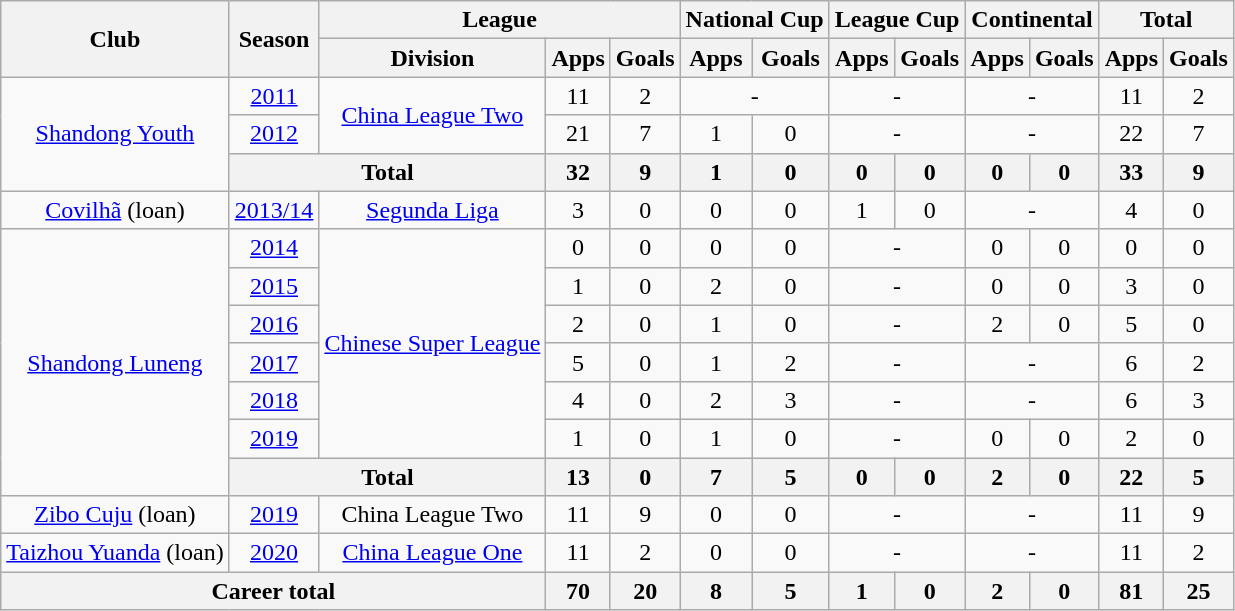<table class="wikitable" style="text-align: center">
<tr>
<th rowspan="2">Club</th>
<th rowspan="2">Season</th>
<th colspan="3">League</th>
<th colspan="2">National Cup</th>
<th colspan="2">League Cup</th>
<th colspan="2">Continental</th>
<th colspan="2">Total</th>
</tr>
<tr>
<th>Division</th>
<th>Apps</th>
<th>Goals</th>
<th>Apps</th>
<th>Goals</th>
<th>Apps</th>
<th>Goals</th>
<th>Apps</th>
<th>Goals</th>
<th>Apps</th>
<th>Goals</th>
</tr>
<tr>
<td rowspan="3"><a href='#'>Shandong Youth</a></td>
<td><a href='#'>2011</a></td>
<td rowspan="2"><a href='#'>China League Two</a></td>
<td>11</td>
<td>2</td>
<td colspan="2">-</td>
<td colspan="2">-</td>
<td colspan="2">-</td>
<td>11</td>
<td>2</td>
</tr>
<tr>
<td><a href='#'>2012</a></td>
<td>21</td>
<td>7</td>
<td>1</td>
<td>0</td>
<td colspan="2">-</td>
<td colspan="2">-</td>
<td>22</td>
<td>7</td>
</tr>
<tr>
<th colspan="2"><strong>Total</strong></th>
<th>32</th>
<th>9</th>
<th>1</th>
<th>0</th>
<th>0</th>
<th>0</th>
<th>0</th>
<th>0</th>
<th>33</th>
<th>9</th>
</tr>
<tr>
<td><a href='#'>Covilhã</a> (loan)</td>
<td><a href='#'>2013/14</a></td>
<td><a href='#'>Segunda Liga</a></td>
<td>3</td>
<td>0</td>
<td>0</td>
<td>0</td>
<td>1</td>
<td>0</td>
<td colspan="2">-</td>
<td>4</td>
<td>0</td>
</tr>
<tr>
<td rowspan="7"><a href='#'>Shandong Luneng</a></td>
<td><a href='#'>2014</a></td>
<td rowspan="6"><a href='#'>Chinese Super League</a></td>
<td>0</td>
<td>0</td>
<td>0</td>
<td>0</td>
<td colspan="2">-</td>
<td>0</td>
<td>0</td>
<td>0</td>
<td>0</td>
</tr>
<tr>
<td><a href='#'>2015</a></td>
<td>1</td>
<td>0</td>
<td>2</td>
<td>0</td>
<td colspan="2">-</td>
<td>0</td>
<td>0</td>
<td>3</td>
<td>0</td>
</tr>
<tr>
<td><a href='#'>2016</a></td>
<td>2</td>
<td>0</td>
<td>1</td>
<td>0</td>
<td colspan="2">-</td>
<td>2</td>
<td>0</td>
<td>5</td>
<td>0</td>
</tr>
<tr>
<td><a href='#'>2017</a></td>
<td>5</td>
<td>0</td>
<td>1</td>
<td>2</td>
<td colspan="2">-</td>
<td colspan="2">-</td>
<td>6</td>
<td>2</td>
</tr>
<tr>
<td><a href='#'>2018</a></td>
<td>4</td>
<td>0</td>
<td>2</td>
<td>3</td>
<td colspan="2">-</td>
<td colspan="2">-</td>
<td>6</td>
<td>3</td>
</tr>
<tr>
<td><a href='#'>2019</a></td>
<td>1</td>
<td>0</td>
<td>1</td>
<td>0</td>
<td colspan="2">-</td>
<td>0</td>
<td>0</td>
<td>2</td>
<td>0</td>
</tr>
<tr>
<th colspan="2"><strong>Total</strong></th>
<th>13</th>
<th>0</th>
<th>7</th>
<th>5</th>
<th>0</th>
<th>0</th>
<th>2</th>
<th>0</th>
<th>22</th>
<th>5</th>
</tr>
<tr>
<td><a href='#'>Zibo Cuju</a> (loan)</td>
<td><a href='#'>2019</a></td>
<td>China League Two</td>
<td>11</td>
<td>9</td>
<td>0</td>
<td>0</td>
<td colspan="2">-</td>
<td colspan="2">-</td>
<td>11</td>
<td>9</td>
</tr>
<tr>
<td><a href='#'>Taizhou Yuanda</a> (loan)</td>
<td><a href='#'>2020</a></td>
<td><a href='#'>China League One</a></td>
<td>11</td>
<td>2</td>
<td>0</td>
<td>0</td>
<td colspan="2">-</td>
<td colspan="2">-</td>
<td>11</td>
<td>2</td>
</tr>
<tr>
<th colspan=3>Career total</th>
<th>70</th>
<th>20</th>
<th>8</th>
<th>5</th>
<th>1</th>
<th>0</th>
<th>2</th>
<th>0</th>
<th>81</th>
<th>25</th>
</tr>
</table>
